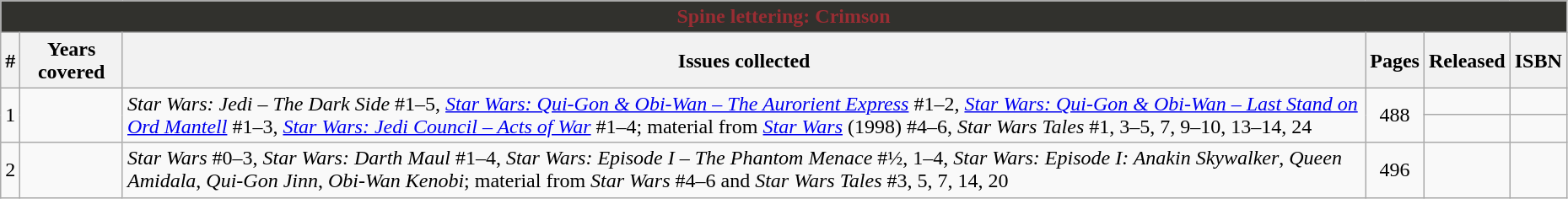<table class="wikitable sortable" width=98%>
<tr>
<th colspan=6 style="background-color: #31312D; color: #992D33;">Spine lettering: Crimson</th>
</tr>
<tr>
<th class="unsortable">#</th>
<th>Years covered</th>
<th class="unsortable">Issues collected</th>
<th class="unsortable">Pages</th>
<th>Released</th>
<th class="unsortable">ISBN</th>
</tr>
<tr>
<td rowspan=2>1</td>
<td rowspan=2></td>
<td rowspan=2><em>Star Wars: Jedi – The Dark Side</em> #1–5, <em><a href='#'>Star Wars: Qui-Gon & Obi-Wan – The Aurorient Express</a></em> #1–2, <em><a href='#'>Star Wars: Qui-Gon & Obi-Wan – Last Stand on Ord Mantell</a></em> #1–3, <em><a href='#'>Star Wars: Jedi Council – Acts of War</a></em> #1–4; material from <em><a href='#'>Star Wars</a></em> (1998) #4–6, <em>Star Wars Tales</em> #1, 3–5, 7, 9–10, 13–14, 24</td>
<td style="text-align: center;" rowspan=2>488</td>
<td></td>
<td></td>
</tr>
<tr>
<td></td>
<td></td>
</tr>
<tr>
<td>2</td>
<td></td>
<td><em>Star Wars</em> #0–3, <em>Star Wars: Darth Maul</em> #1–4, <em>Star Wars: Episode I – The Phantom Menace</em> #½, 1–4, <em>Star Wars: Episode I: Anakin Skywalker</em>, <em>Queen Amidala</em>, <em>Qui-Gon Jinn</em>, <em>Obi-Wan Kenobi</em>; material from <em>Star Wars</em> #4–6 and <em>Star Wars Tales</em> #3, 5, 7, 14, 20</td>
<td style="text-align: center;">496</td>
<td></td>
<td></td>
</tr>
</table>
